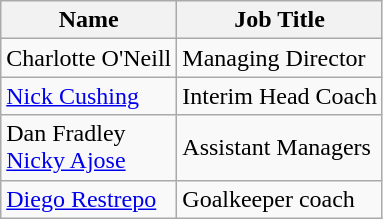<table class="wikitable">
<tr>
<th>Name</th>
<th>Job Title</th>
</tr>
<tr>
<td> Charlotte O'Neill</td>
<td>Managing Director</td>
</tr>
<tr>
<td> <a href='#'>Nick Cushing</a></td>
<td>Interim Head Coach</td>
</tr>
<tr>
<td> Dan Fradley <br>  <a href='#'>Nicky Ajose</a></td>
<td>Assistant Managers</td>
</tr>
<tr>
<td> <a href='#'>Diego Restrepo</a></td>
<td>Goalkeeper coach</td>
</tr>
</table>
